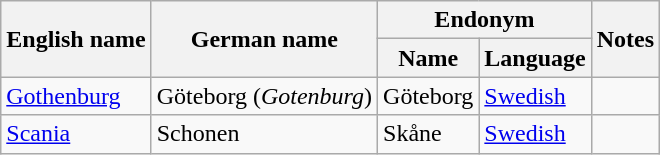<table class="wikitable sortable mw-collapsible">
<tr>
<th rowspan="2">English name</th>
<th rowspan="2">German name</th>
<th colspan="2">Endonym</th>
<th rowspan="2">Notes</th>
</tr>
<tr>
<th>Name</th>
<th>Language</th>
</tr>
<tr>
<td><a href='#'>Gothenburg</a></td>
<td>Göteborg (<em>Gotenburg</em>)</td>
<td>Göteborg</td>
<td><a href='#'>Swedish</a></td>
<td></td>
</tr>
<tr>
<td><a href='#'>Scania</a></td>
<td>Schonen</td>
<td>Skåne</td>
<td><a href='#'>Swedish</a></td>
<td></td>
</tr>
</table>
